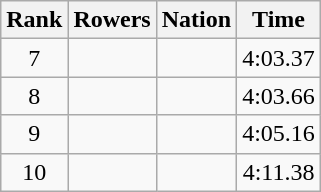<table class="wikitable sortable" style="text-align:center">
<tr>
<th>Rank</th>
<th>Rowers</th>
<th>Nation</th>
<th>Time</th>
</tr>
<tr>
<td>7</td>
<td align=left data-sort-value="Klaasse, Helie"></td>
<td align=left></td>
<td>4:03.37</td>
</tr>
<tr>
<td>8</td>
<td align=left data-sort-value="Neffeová, Miluše"></td>
<td align=left></td>
<td>4:03.66</td>
</tr>
<tr>
<td>9</td>
<td align=left data-sort-value="Rabiller, Josiane"></td>
<td align=left></td>
<td>4:05.16</td>
</tr>
<tr>
<td>10</td>
<td align=left data-sort-value="Leibetseder, Maria"></td>
<td align=left></td>
<td>4:11.38</td>
</tr>
</table>
